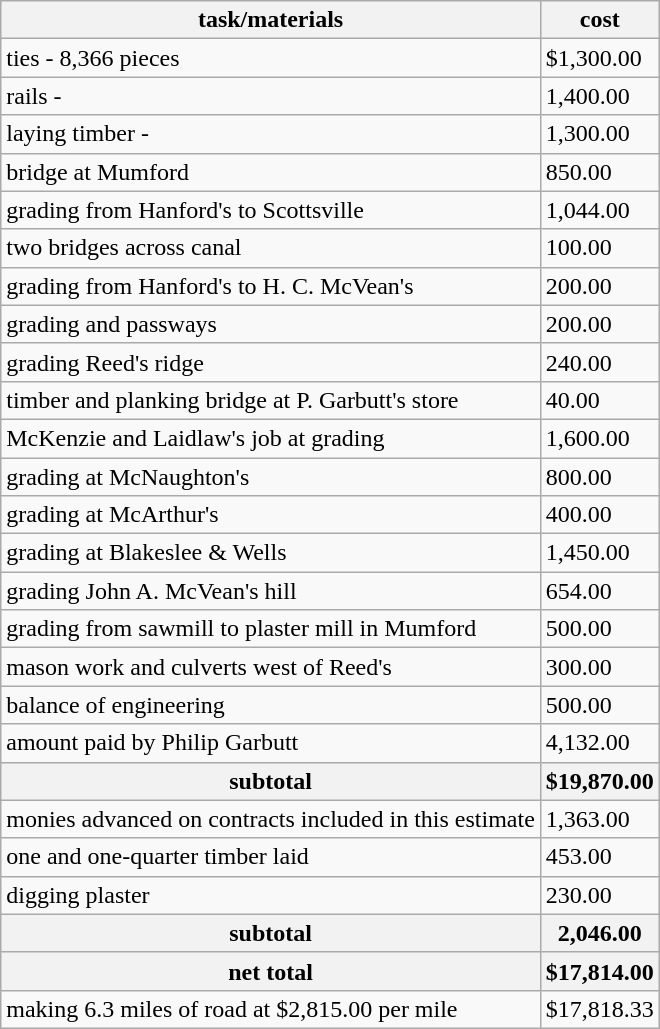<table class=wikitable>
<tr>
<th>task/materials</th>
<th>cost</th>
</tr>
<tr>
<td>ties - 8,366 pieces</td>
<td>$1,300.00</td>
</tr>
<tr>
<td>rails - </td>
<td>1,400.00</td>
</tr>
<tr>
<td>laying timber - </td>
<td>1,300.00</td>
</tr>
<tr>
<td>bridge at Mumford</td>
<td>850.00</td>
</tr>
<tr>
<td>grading from Hanford's to Scottsville</td>
<td>1,044.00</td>
</tr>
<tr>
<td>two bridges across canal</td>
<td>100.00</td>
</tr>
<tr>
<td>grading from Hanford's to H. C. McVean's</td>
<td>200.00</td>
</tr>
<tr>
<td>grading and passways</td>
<td>200.00</td>
</tr>
<tr>
<td>grading Reed's ridge</td>
<td>240.00</td>
</tr>
<tr>
<td>timber and planking bridge at P. Garbutt's store</td>
<td>40.00</td>
</tr>
<tr>
<td>McKenzie and Laidlaw's job at grading</td>
<td>1,600.00</td>
</tr>
<tr>
<td>grading at McNaughton's</td>
<td>800.00</td>
</tr>
<tr>
<td>grading at McArthur's</td>
<td>400.00</td>
</tr>
<tr>
<td>grading at Blakeslee & Wells</td>
<td>1,450.00</td>
</tr>
<tr>
<td>grading John A. McVean's hill</td>
<td>654.00</td>
</tr>
<tr>
<td>grading from sawmill to plaster mill in Mumford</td>
<td>500.00</td>
</tr>
<tr>
<td>mason work and culverts west of Reed's</td>
<td>300.00</td>
</tr>
<tr>
<td>balance of engineering</td>
<td>500.00</td>
</tr>
<tr>
<td>amount paid by Philip Garbutt</td>
<td>4,132.00</td>
</tr>
<tr>
<th>subtotal</th>
<th>$19,870.00</th>
</tr>
<tr>
<td>monies advanced on contracts included in this estimate</td>
<td>1,363.00</td>
</tr>
<tr>
<td>one and one-quarter timber laid</td>
<td>453.00</td>
</tr>
<tr>
<td>digging plaster</td>
<td>230.00</td>
</tr>
<tr>
<th>subtotal</th>
<th>2,046.00</th>
</tr>
<tr>
<th>net total</th>
<th>$17,814.00</th>
</tr>
<tr>
<td>making 6.3 miles of road at $2,815.00 per mile</td>
<td>$17,818.33</td>
</tr>
</table>
